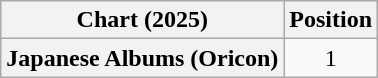<table class="wikitable plainrowheaders" style="text-align:center">
<tr>
<th scope="col">Chart (2025)</th>
<th scope="col">Position</th>
</tr>
<tr>
<th scope="row">Japanese Albums (Oricon)</th>
<td>1</td>
</tr>
</table>
